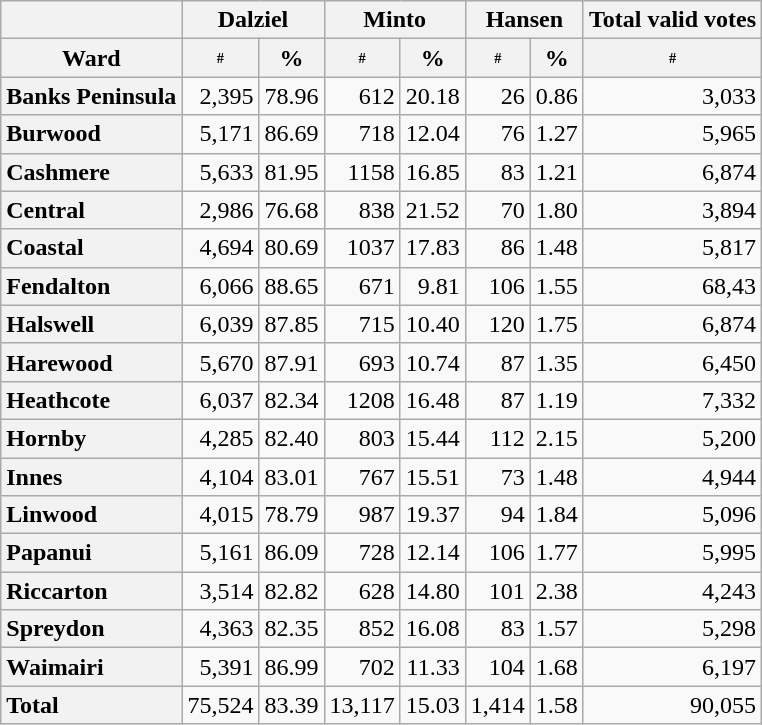<table class="wikitable sortable" style="text-align:right;">
<tr>
<th></th>
<th scope="col" align=center colspan=2>Dalziel</th>
<th scope="col" align=center colspan=2>Minto</th>
<th scope="col" align=center colspan=2>Hansen</th>
<th scope="col" align=center colspan=2>Total valid votes</th>
</tr>
<tr>
<th scope="col" align=center>Ward</th>
<th scope="col" style="text-align:center; font-size: 60%" data-sort-type="number">#</th>
<th scope="col" align=center data-sort-type="number">%</th>
<th scope="col" style="text-align:center; font-size: 60%" data-sort-type="number">#</th>
<th scope="col" align=center data-sort-type="number">%</th>
<th scope="col" style="text-align:center; font-size: 60%" data-sort-type="number">#</th>
<th scope="col" align=center data-sort-type="number">%</th>
<th scope="col" style="text-align:center; font-size: 60%" data-sort-type="number">#</th>
</tr>
<tr>
<th scope="row" style="text-align:left;">Banks Peninsula</th>
<td>2,395</td>
<td>78.96</td>
<td>612</td>
<td>20.18</td>
<td>26</td>
<td>0.86</td>
<td>3,033</td>
</tr>
<tr>
<th scope="row" style="text-align:left;">Burwood</th>
<td>5,171</td>
<td>86.69</td>
<td>718</td>
<td>12.04</td>
<td>76</td>
<td>1.27</td>
<td>5,965</td>
</tr>
<tr>
<th scope="row" style="text-align:left;">Cashmere</th>
<td>5,633</td>
<td>81.95</td>
<td>1158</td>
<td>16.85</td>
<td>83</td>
<td>1.21</td>
<td>6,874</td>
</tr>
<tr>
<th scope="row" style="text-align:left;">Central</th>
<td>2,986</td>
<td>76.68</td>
<td>838</td>
<td>21.52</td>
<td>70</td>
<td>1.80</td>
<td>3,894</td>
</tr>
<tr>
<th scope="row" style="text-align:left;">Coastal</th>
<td>4,694</td>
<td>80.69</td>
<td>1037</td>
<td>17.83</td>
<td>86</td>
<td>1.48</td>
<td>5,817</td>
</tr>
<tr>
<th scope="row" style="text-align:left;">Fendalton</th>
<td>6,066</td>
<td>88.65</td>
<td>671</td>
<td>9.81</td>
<td>106</td>
<td>1.55</td>
<td>68,43</td>
</tr>
<tr>
<th scope="row" style="text-align:left;">Halswell</th>
<td>6,039</td>
<td>87.85</td>
<td>715</td>
<td>10.40</td>
<td>120</td>
<td>1.75</td>
<td>6,874</td>
</tr>
<tr>
<th scope="row" style="text-align:left;">Harewood</th>
<td>5,670</td>
<td>87.91</td>
<td>693</td>
<td>10.74</td>
<td>87</td>
<td>1.35</td>
<td>6,450</td>
</tr>
<tr>
<th scope="row" style="text-align:left;">Heathcote</th>
<td>6,037</td>
<td>82.34</td>
<td>1208</td>
<td>16.48</td>
<td>87</td>
<td>1.19</td>
<td>7,332</td>
</tr>
<tr>
<th scope="row" style="text-align:left;">Hornby</th>
<td>4,285</td>
<td>82.40</td>
<td>803</td>
<td>15.44</td>
<td>112</td>
<td>2.15</td>
<td>5,200</td>
</tr>
<tr>
<th scope="row" style="text-align:left;">Innes</th>
<td>4,104</td>
<td>83.01</td>
<td>767</td>
<td>15.51</td>
<td>73</td>
<td>1.48</td>
<td>4,944</td>
</tr>
<tr>
<th scope="row" style="text-align:left;">Linwood</th>
<td>4,015</td>
<td>78.79</td>
<td>987</td>
<td>19.37</td>
<td>94</td>
<td>1.84</td>
<td>5,096</td>
</tr>
<tr>
<th scope="row" style="text-align:left;">Papanui</th>
<td>5,161</td>
<td>86.09</td>
<td>728</td>
<td>12.14</td>
<td>106</td>
<td>1.77</td>
<td>5,995</td>
</tr>
<tr>
<th scope="row" style="text-align:left;">Riccarton</th>
<td>3,514</td>
<td>82.82</td>
<td>628</td>
<td>14.80</td>
<td>101</td>
<td>2.38</td>
<td>4,243</td>
</tr>
<tr>
<th scope="row" style="text-align:left;">Spreydon</th>
<td>4,363</td>
<td>82.35</td>
<td>852</td>
<td>16.08</td>
<td>83</td>
<td>1.57</td>
<td>5,298</td>
</tr>
<tr>
<th scope="row" style="text-align:left;">Waimairi</th>
<td>5,391</td>
<td>86.99</td>
<td>702</td>
<td>11.33</td>
<td>104</td>
<td>1.68</td>
<td>6,197</td>
</tr>
<tr>
<th scope="row" style="text-align:left;" data-sort-value="Z">Total</th>
<td data-sort-value="Z">75,524</td>
<td>83.39</td>
<td>13,117</td>
<td>15.03</td>
<td>1,414</td>
<td>1.58</td>
<td>90,055</td>
</tr>
</table>
